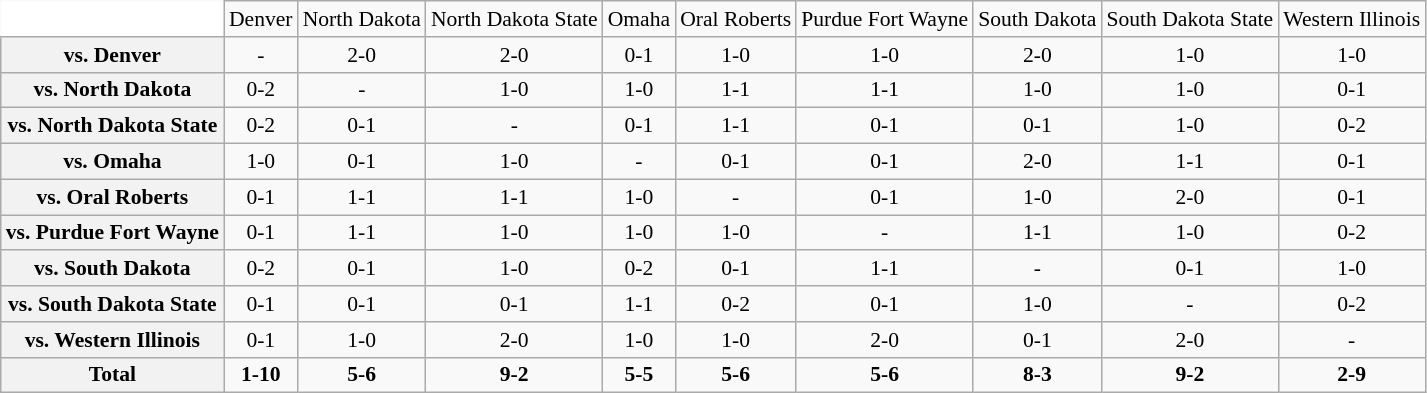<table class="wikitable" style="white-space:nowrap; font-size:90%; text-align:center;">
<tr>
<td style="background:white; border-top-style:hidden; border-left-style:hidden;"></td>
<td align="center" style=>Denver</td>
<td align="center" style=>North Dakota</td>
<td align="center" style=>North Dakota State</td>
<td align="center" style=>Omaha</td>
<td align="center" style=>Oral Roberts</td>
<td align="center" style=>Purdue Fort Wayne</td>
<td align="center" style=>South Dakota</td>
<td align="center" style=>South Dakota State</td>
<td align="center" style=>Western Illinois</td>
</tr>
<tr>
<th>vs. Denver</th>
<td>-</td>
<td>2-0</td>
<td>2-0</td>
<td>0-1</td>
<td>1-0</td>
<td>1-0</td>
<td>2-0</td>
<td>1-0</td>
<td>1-0</td>
</tr>
<tr>
<th>vs. North Dakota</th>
<td>0-2</td>
<td>-</td>
<td>1-0</td>
<td>1-0</td>
<td>1-1</td>
<td>1-1</td>
<td>1-0</td>
<td>1-0</td>
<td>0-1</td>
</tr>
<tr>
<th>vs. North Dakota State</th>
<td>0-2</td>
<td>0-1</td>
<td>-</td>
<td>0-1</td>
<td>1-1</td>
<td>0-1</td>
<td>0-1</td>
<td>1-0</td>
<td>0-2</td>
</tr>
<tr>
<th>vs. Omaha</th>
<td>1-0</td>
<td>0-1</td>
<td>1-0</td>
<td>-</td>
<td>0-1</td>
<td>0-1</td>
<td>2-0</td>
<td>1-1</td>
<td>0-1</td>
</tr>
<tr>
<th>vs. Oral Roberts</th>
<td>0-1</td>
<td>1-1</td>
<td>1-1</td>
<td>1-0</td>
<td>-</td>
<td>0-1</td>
<td>1-0</td>
<td>2-0</td>
<td>0-1</td>
</tr>
<tr>
<th>vs. Purdue Fort Wayne</th>
<td>0-1</td>
<td>1-1</td>
<td>1-0</td>
<td>1-0</td>
<td>1-0</td>
<td>-</td>
<td>1-1</td>
<td>1-0</td>
<td>0-2</td>
</tr>
<tr>
<th>vs. South Dakota</th>
<td>0-2</td>
<td>0-1</td>
<td>1-0</td>
<td>0-2</td>
<td>0-1</td>
<td>1-1</td>
<td>-</td>
<td>0-1</td>
<td>1-0</td>
</tr>
<tr>
<th>vs. South Dakota State</th>
<td>0-1</td>
<td>0-1</td>
<td>0-1</td>
<td>1-1</td>
<td>0-2</td>
<td>0-1</td>
<td>1-0</td>
<td>-</td>
<td>0-2</td>
</tr>
<tr>
<th>vs. Western Illinois</th>
<td>0-1</td>
<td>1-0</td>
<td>2-0</td>
<td>1-0</td>
<td>1-0</td>
<td>2-0</td>
<td>0-1</td>
<td>2-0</td>
<td>-</td>
</tr>
<tr>
<th>Total</th>
<td><strong>1-10</strong></td>
<td><strong>5-6</strong></td>
<td><strong>9-2</strong></td>
<td><strong>5-5</strong></td>
<td><strong>5-6</strong></td>
<td><strong>5-6</strong></td>
<td><strong>8-3</strong></td>
<td><strong>9-2</strong></td>
<td><strong>2-9</strong></td>
</tr>
</table>
